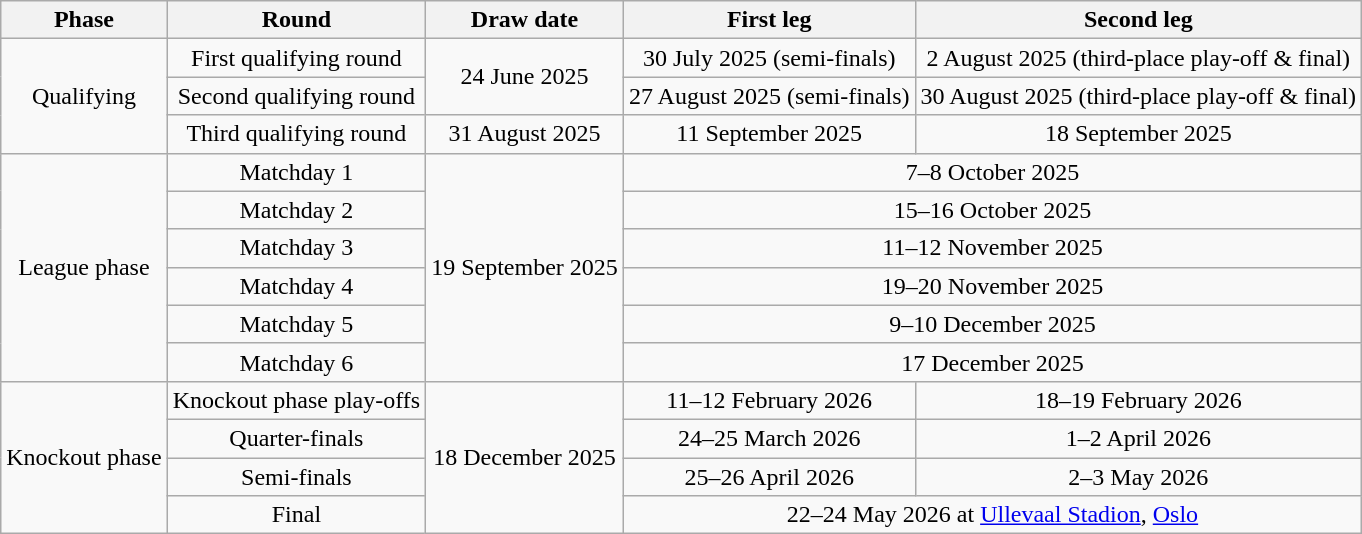<table class="wikitable" style="text-align:center">
<tr>
<th>Phase</th>
<th>Round</th>
<th>Draw date</th>
<th>First leg</th>
<th>Second leg</th>
</tr>
<tr>
<td rowspan="3">Qualifying</td>
<td>First qualifying round</td>
<td rowspan="2">24 June 2025</td>
<td>30 July 2025 (semi-finals)</td>
<td>2 August 2025 (third-place play-off & final)</td>
</tr>
<tr>
<td>Second qualifying round</td>
<td>27 August 2025 (semi-finals)</td>
<td>30 August 2025 (third-place play-off & final)</td>
</tr>
<tr>
<td>Third qualifying round</td>
<td>31 August 2025</td>
<td>11 September 2025</td>
<td>18 September 2025</td>
</tr>
<tr>
<td rowspan="6">League phase</td>
<td>Matchday 1</td>
<td rowspan="6">19 September 2025</td>
<td colspan="2">7–8 October 2025</td>
</tr>
<tr>
<td>Matchday 2</td>
<td colspan="2">15–16 October 2025</td>
</tr>
<tr>
<td>Matchday 3</td>
<td colspan="2">11–12 November 2025</td>
</tr>
<tr>
<td>Matchday 4</td>
<td colspan="2">19–20 November 2025</td>
</tr>
<tr>
<td>Matchday 5</td>
<td colspan="2">9–10 December 2025</td>
</tr>
<tr>
<td>Matchday 6</td>
<td colspan="2">17 December 2025</td>
</tr>
<tr>
<td rowspan="4">Knockout phase</td>
<td>Knockout phase play-offs</td>
<td rowspan="4">18 December 2025</td>
<td>11–12 February 2026</td>
<td>18–19 February 2026</td>
</tr>
<tr>
<td>Quarter-finals</td>
<td>24–25 March 2026</td>
<td>1–2 April 2026</td>
</tr>
<tr>
<td>Semi-finals</td>
<td>25–26 April 2026</td>
<td>2–3 May 2026</td>
</tr>
<tr>
<td>Final</td>
<td colspan="2">22–24 May 2026 at <a href='#'>Ullevaal Stadion</a>, <a href='#'>Oslo</a></td>
</tr>
</table>
